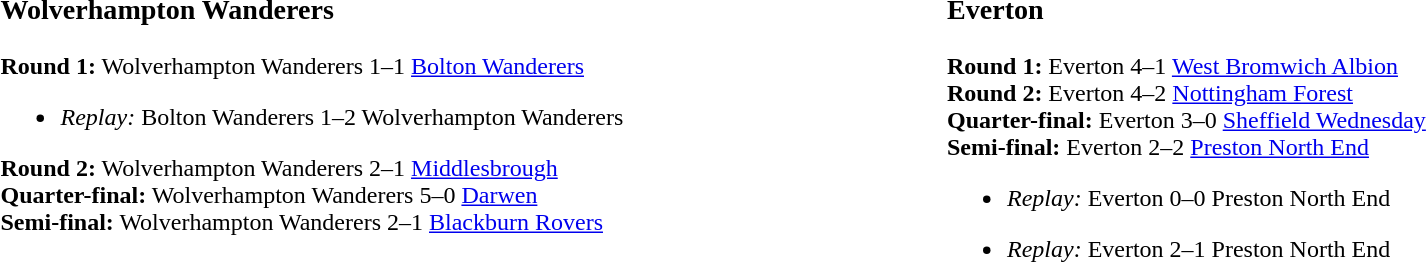<table width=100%>
<tr>
<td width=50% valign=top><br><h3>Wolverhampton Wanderers</h3>
<strong>Round 1:</strong> Wolverhampton Wanderers 1–1 <a href='#'>Bolton Wanderers</a><ul><li><em>Replay:</em> Bolton Wanderers 1–2 Wolverhampton Wanderers</li></ul><strong>Round 2:</strong> Wolverhampton Wanderers 2–1 <a href='#'>Middlesbrough</a><br><strong>Quarter-final:</strong> Wolverhampton Wanderers 5–0 <a href='#'>Darwen</a><br><strong>Semi-final:</strong> Wolverhampton Wanderers 2–1 <a href='#'>Blackburn Rovers</a></td>
<td width=50% valign=top><br><h3>Everton</h3><strong>Round 1:</strong> Everton 4–1 <a href='#'>West Bromwich Albion</a><br><strong>Round 2:</strong> Everton 4–2 <a href='#'>Nottingham Forest</a><br><strong>Quarter-final:</strong> Everton 3–0 <a href='#'>Sheffield Wednesday</a><br><strong>Semi-final:</strong> Everton 2–2 <a href='#'>Preston North End</a><ul><li><em>Replay:</em> Everton 0–0 Preston North End</li></ul><ul><li><em>Replay:</em> Everton 2–1 Preston North End</li></ul></td>
</tr>
</table>
